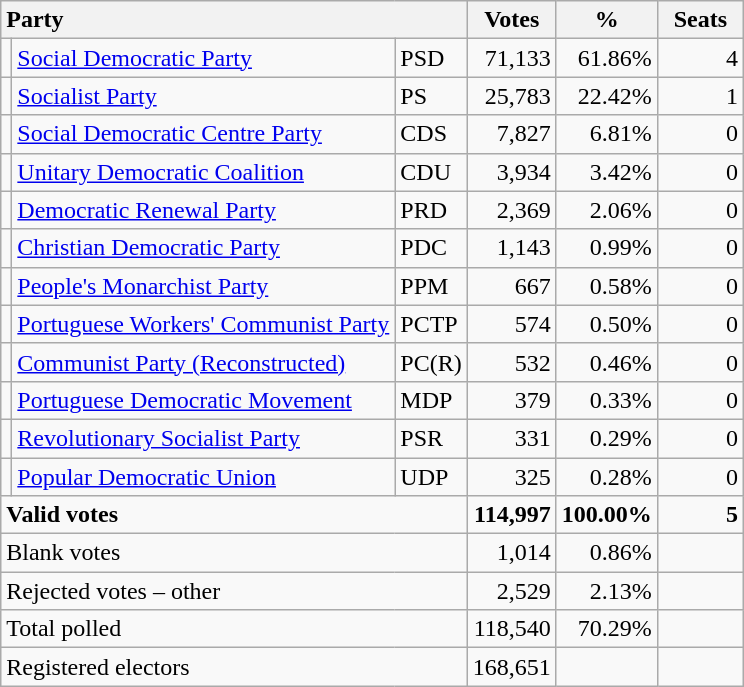<table class="wikitable" border="1" style="text-align:right;">
<tr>
<th style="text-align:left;" colspan=3>Party</th>
<th align=center width="50">Votes</th>
<th align=center width="50">%</th>
<th align=center width="50">Seats</th>
</tr>
<tr>
<td></td>
<td align=left><a href='#'>Social Democratic Party</a></td>
<td align=left>PSD</td>
<td>71,133</td>
<td>61.86%</td>
<td>4</td>
</tr>
<tr>
<td></td>
<td align=left><a href='#'>Socialist Party</a></td>
<td align=left>PS</td>
<td>25,783</td>
<td>22.42%</td>
<td>1</td>
</tr>
<tr>
<td></td>
<td align=left style="white-space: nowrap;"><a href='#'>Social Democratic Centre Party</a></td>
<td align=left>CDS</td>
<td>7,827</td>
<td>6.81%</td>
<td>0</td>
</tr>
<tr>
<td></td>
<td align=left style="white-space: nowrap;"><a href='#'>Unitary Democratic Coalition</a></td>
<td align=left>CDU</td>
<td>3,934</td>
<td>3.42%</td>
<td>0</td>
</tr>
<tr>
<td></td>
<td align=left><a href='#'>Democratic Renewal Party</a></td>
<td align=left>PRD</td>
<td>2,369</td>
<td>2.06%</td>
<td>0</td>
</tr>
<tr>
<td></td>
<td align=left style="white-space: nowrap;"><a href='#'>Christian Democratic Party</a></td>
<td align=left>PDC</td>
<td>1,143</td>
<td>0.99%</td>
<td>0</td>
</tr>
<tr>
<td></td>
<td align=left><a href='#'>People's Monarchist Party</a></td>
<td align=left>PPM</td>
<td>667</td>
<td>0.58%</td>
<td>0</td>
</tr>
<tr>
<td></td>
<td align=left><a href='#'>Portuguese Workers' Communist Party</a></td>
<td align=left>PCTP</td>
<td>574</td>
<td>0.50%</td>
<td>0</td>
</tr>
<tr>
<td></td>
<td align=left><a href='#'>Communist Party (Reconstructed)</a></td>
<td align=left>PC(R)</td>
<td>532</td>
<td>0.46%</td>
<td>0</td>
</tr>
<tr>
<td></td>
<td align=left><a href='#'>Portuguese Democratic Movement</a></td>
<td align=left>MDP</td>
<td>379</td>
<td>0.33%</td>
<td>0</td>
</tr>
<tr>
<td></td>
<td align=left><a href='#'>Revolutionary Socialist Party</a></td>
<td align=left>PSR</td>
<td>331</td>
<td>0.29%</td>
<td>0</td>
</tr>
<tr>
<td></td>
<td align=left><a href='#'>Popular Democratic Union</a></td>
<td align=left>UDP</td>
<td>325</td>
<td>0.28%</td>
<td>0</td>
</tr>
<tr style="font-weight:bold">
<td align=left colspan=3>Valid votes</td>
<td>114,997</td>
<td>100.00%</td>
<td>5</td>
</tr>
<tr>
<td align=left colspan=3>Blank votes</td>
<td>1,014</td>
<td>0.86%</td>
<td></td>
</tr>
<tr>
<td align=left colspan=3>Rejected votes – other</td>
<td>2,529</td>
<td>2.13%</td>
<td></td>
</tr>
<tr>
<td align=left colspan=3>Total polled</td>
<td>118,540</td>
<td>70.29%</td>
<td></td>
</tr>
<tr>
<td align=left colspan=3>Registered electors</td>
<td>168,651</td>
<td></td>
<td></td>
</tr>
</table>
